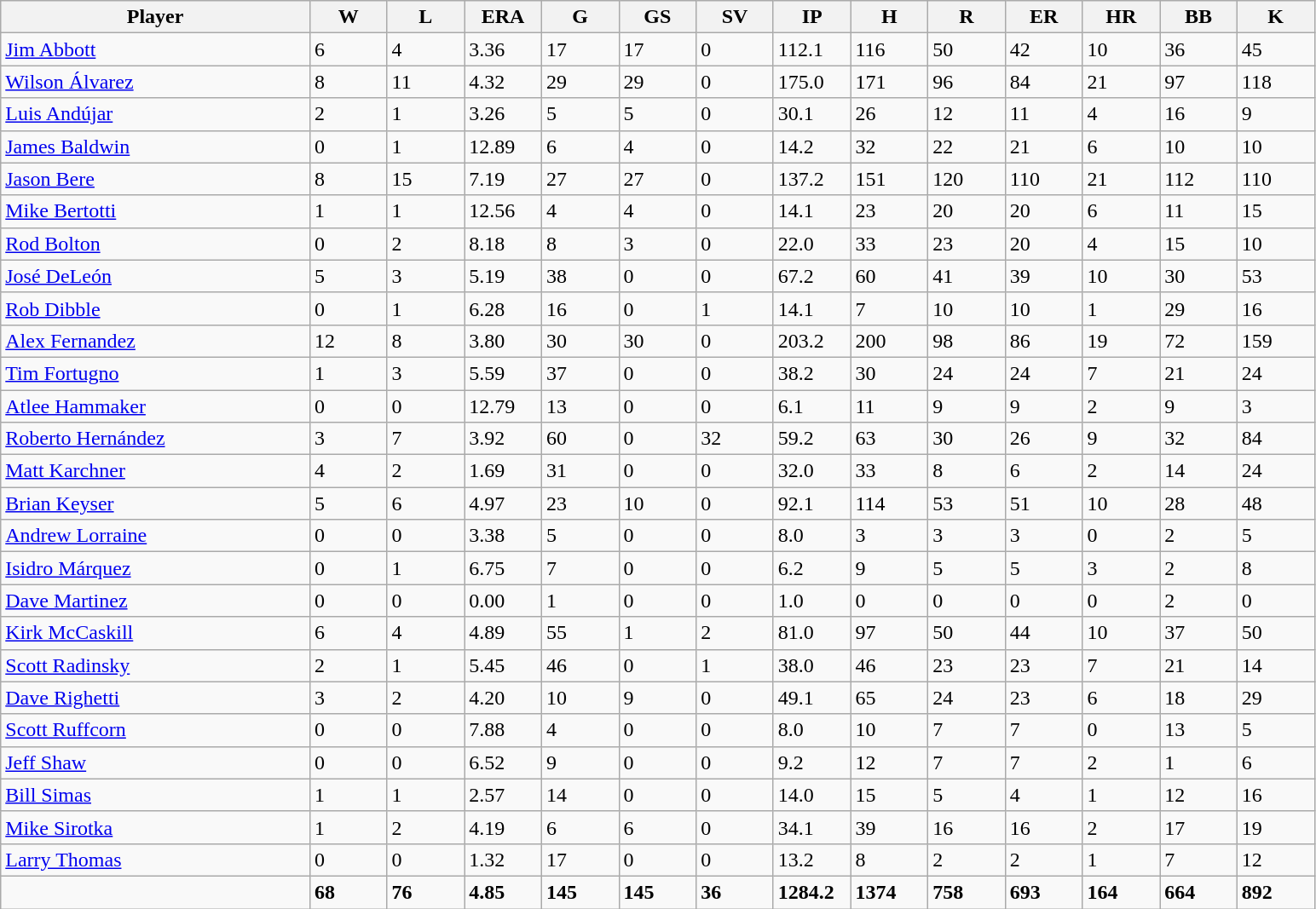<table class="wikitable sortable">
<tr>
<th bgcolor="#DDDDFF" width="20%">Player</th>
<th bgcolor="#DDDDFF" width="5%">W</th>
<th bgcolor="#DDDDFF" width="5%">L</th>
<th bgcolor="#DDDDFF" width="5%">ERA</th>
<th bgcolor="#DDDDFF" width="5%">G</th>
<th bgcolor="#DDDDFF" width="5%">GS</th>
<th bgcolor="#DDDDFF" width="5%">SV</th>
<th bgcolor="#DDDDFF" width="5%">IP</th>
<th bgcolor="#DDDDFF" width="5%">H</th>
<th bgcolor="#DDDDFF" width="5%">R</th>
<th bgcolor="#DDDDFF" width="5%">ER</th>
<th bgcolor="#DDDDFF" width="5%">HR</th>
<th bgcolor="#DDDDFF" width="5%">BB</th>
<th bgcolor="#DDDDFF" width="5%">K</th>
</tr>
<tr>
<td><a href='#'>Jim Abbott</a></td>
<td>6</td>
<td>4</td>
<td>3.36</td>
<td>17</td>
<td>17</td>
<td>0</td>
<td>112.1</td>
<td>116</td>
<td>50</td>
<td>42</td>
<td>10</td>
<td>36</td>
<td>45</td>
</tr>
<tr>
<td><a href='#'>Wilson Álvarez</a></td>
<td>8</td>
<td>11</td>
<td>4.32</td>
<td>29</td>
<td>29</td>
<td>0</td>
<td>175.0</td>
<td>171</td>
<td>96</td>
<td>84</td>
<td>21</td>
<td>97</td>
<td>118</td>
</tr>
<tr>
<td><a href='#'>Luis Andújar</a></td>
<td>2</td>
<td>1</td>
<td>3.26</td>
<td>5</td>
<td>5</td>
<td>0</td>
<td>30.1</td>
<td>26</td>
<td>12</td>
<td>11</td>
<td>4</td>
<td>16</td>
<td>9</td>
</tr>
<tr>
<td><a href='#'>James Baldwin</a></td>
<td>0</td>
<td>1</td>
<td>12.89</td>
<td>6</td>
<td>4</td>
<td>0</td>
<td>14.2</td>
<td>32</td>
<td>22</td>
<td>21</td>
<td>6</td>
<td>10</td>
<td>10</td>
</tr>
<tr>
<td><a href='#'>Jason Bere</a></td>
<td>8</td>
<td>15</td>
<td>7.19</td>
<td>27</td>
<td>27</td>
<td>0</td>
<td>137.2</td>
<td>151</td>
<td>120</td>
<td>110</td>
<td>21</td>
<td>112</td>
<td>110</td>
</tr>
<tr>
<td><a href='#'>Mike Bertotti</a></td>
<td>1</td>
<td>1</td>
<td>12.56</td>
<td>4</td>
<td>4</td>
<td>0</td>
<td>14.1</td>
<td>23</td>
<td>20</td>
<td>20</td>
<td>6</td>
<td>11</td>
<td>15</td>
</tr>
<tr>
<td><a href='#'>Rod Bolton</a></td>
<td>0</td>
<td>2</td>
<td>8.18</td>
<td>8</td>
<td>3</td>
<td>0</td>
<td>22.0</td>
<td>33</td>
<td>23</td>
<td>20</td>
<td>4</td>
<td>15</td>
<td>10</td>
</tr>
<tr>
<td><a href='#'>José DeLeón</a></td>
<td>5</td>
<td>3</td>
<td>5.19</td>
<td>38</td>
<td>0</td>
<td>0</td>
<td>67.2</td>
<td>60</td>
<td>41</td>
<td>39</td>
<td>10</td>
<td>30</td>
<td>53</td>
</tr>
<tr>
<td><a href='#'>Rob Dibble</a></td>
<td>0</td>
<td>1</td>
<td>6.28</td>
<td>16</td>
<td>0</td>
<td>1</td>
<td>14.1</td>
<td>7</td>
<td>10</td>
<td>10</td>
<td>1</td>
<td>29</td>
<td>16</td>
</tr>
<tr>
<td><a href='#'>Alex Fernandez</a></td>
<td>12</td>
<td>8</td>
<td>3.80</td>
<td>30</td>
<td>30</td>
<td>0</td>
<td>203.2</td>
<td>200</td>
<td>98</td>
<td>86</td>
<td>19</td>
<td>72</td>
<td>159</td>
</tr>
<tr>
<td><a href='#'>Tim Fortugno</a></td>
<td>1</td>
<td>3</td>
<td>5.59</td>
<td>37</td>
<td>0</td>
<td>0</td>
<td>38.2</td>
<td>30</td>
<td>24</td>
<td>24</td>
<td>7</td>
<td>21</td>
<td>24</td>
</tr>
<tr>
<td><a href='#'>Atlee Hammaker</a></td>
<td>0</td>
<td>0</td>
<td>12.79</td>
<td>13</td>
<td>0</td>
<td>0</td>
<td>6.1</td>
<td>11</td>
<td>9</td>
<td>9</td>
<td>2</td>
<td>9</td>
<td>3</td>
</tr>
<tr>
<td><a href='#'>Roberto Hernández</a></td>
<td>3</td>
<td>7</td>
<td>3.92</td>
<td>60</td>
<td>0</td>
<td>32</td>
<td>59.2</td>
<td>63</td>
<td>30</td>
<td>26</td>
<td>9</td>
<td>32</td>
<td>84</td>
</tr>
<tr>
<td><a href='#'>Matt Karchner</a></td>
<td>4</td>
<td>2</td>
<td>1.69</td>
<td>31</td>
<td>0</td>
<td>0</td>
<td>32.0</td>
<td>33</td>
<td>8</td>
<td>6</td>
<td>2</td>
<td>14</td>
<td>24</td>
</tr>
<tr>
<td><a href='#'>Brian Keyser</a></td>
<td>5</td>
<td>6</td>
<td>4.97</td>
<td>23</td>
<td>10</td>
<td>0</td>
<td>92.1</td>
<td>114</td>
<td>53</td>
<td>51</td>
<td>10</td>
<td>28</td>
<td>48</td>
</tr>
<tr>
<td><a href='#'>Andrew Lorraine</a></td>
<td>0</td>
<td>0</td>
<td>3.38</td>
<td>5</td>
<td>0</td>
<td>0</td>
<td>8.0</td>
<td>3</td>
<td>3</td>
<td>3</td>
<td>0</td>
<td>2</td>
<td>5</td>
</tr>
<tr>
<td><a href='#'>Isidro Márquez</a></td>
<td>0</td>
<td>1</td>
<td>6.75</td>
<td>7</td>
<td>0</td>
<td>0</td>
<td>6.2</td>
<td>9</td>
<td>5</td>
<td>5</td>
<td>3</td>
<td>2</td>
<td>8</td>
</tr>
<tr>
<td><a href='#'>Dave Martinez</a></td>
<td>0</td>
<td>0</td>
<td>0.00</td>
<td>1</td>
<td>0</td>
<td>0</td>
<td>1.0</td>
<td>0</td>
<td>0</td>
<td>0</td>
<td>0</td>
<td>2</td>
<td>0</td>
</tr>
<tr>
<td><a href='#'>Kirk McCaskill</a></td>
<td>6</td>
<td>4</td>
<td>4.89</td>
<td>55</td>
<td>1</td>
<td>2</td>
<td>81.0</td>
<td>97</td>
<td>50</td>
<td>44</td>
<td>10</td>
<td>37</td>
<td>50</td>
</tr>
<tr>
<td><a href='#'>Scott Radinsky</a></td>
<td>2</td>
<td>1</td>
<td>5.45</td>
<td>46</td>
<td>0</td>
<td>1</td>
<td>38.0</td>
<td>46</td>
<td>23</td>
<td>23</td>
<td>7</td>
<td>21</td>
<td>14</td>
</tr>
<tr>
<td><a href='#'>Dave Righetti</a></td>
<td>3</td>
<td>2</td>
<td>4.20</td>
<td>10</td>
<td>9</td>
<td>0</td>
<td>49.1</td>
<td>65</td>
<td>24</td>
<td>23</td>
<td>6</td>
<td>18</td>
<td>29</td>
</tr>
<tr>
<td><a href='#'>Scott Ruffcorn</a></td>
<td>0</td>
<td>0</td>
<td>7.88</td>
<td>4</td>
<td>0</td>
<td>0</td>
<td>8.0</td>
<td>10</td>
<td>7</td>
<td>7</td>
<td>0</td>
<td>13</td>
<td>5</td>
</tr>
<tr>
<td><a href='#'>Jeff Shaw</a></td>
<td>0</td>
<td>0</td>
<td>6.52</td>
<td>9</td>
<td>0</td>
<td>0</td>
<td>9.2</td>
<td>12</td>
<td>7</td>
<td>7</td>
<td>2</td>
<td>1</td>
<td>6</td>
</tr>
<tr>
<td><a href='#'>Bill Simas</a></td>
<td>1</td>
<td>1</td>
<td>2.57</td>
<td>14</td>
<td>0</td>
<td>0</td>
<td>14.0</td>
<td>15</td>
<td>5</td>
<td>4</td>
<td>1</td>
<td>12</td>
<td>16</td>
</tr>
<tr>
<td><a href='#'>Mike Sirotka</a></td>
<td>1</td>
<td>2</td>
<td>4.19</td>
<td>6</td>
<td>6</td>
<td>0</td>
<td>34.1</td>
<td>39</td>
<td>16</td>
<td>16</td>
<td>2</td>
<td>17</td>
<td>19</td>
</tr>
<tr>
<td><a href='#'>Larry Thomas</a></td>
<td>0</td>
<td>0</td>
<td>1.32</td>
<td>17</td>
<td>0</td>
<td>0</td>
<td>13.2</td>
<td>8</td>
<td>2</td>
<td>2</td>
<td>1</td>
<td>7</td>
<td>12</td>
</tr>
<tr class="sortbottom">
<td></td>
<td><strong>68</strong></td>
<td><strong>76</strong></td>
<td><strong>4.85</strong></td>
<td><strong>145</strong></td>
<td><strong>145</strong></td>
<td><strong>36</strong></td>
<td><strong>1284.2</strong></td>
<td><strong>1374</strong></td>
<td><strong>758</strong></td>
<td><strong>693</strong></td>
<td><strong>164</strong></td>
<td><strong>664</strong></td>
<td><strong>892</strong></td>
</tr>
</table>
